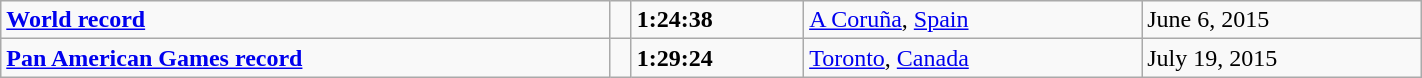<table class="wikitable" width=75%>
<tr>
<td><strong><a href='#'>World record</a></strong></td>
<td></td>
<td><strong>1:24:38 </strong></td>
<td><a href='#'>A Coruña</a>, <a href='#'>Spain</a></td>
<td>June 6, 2015</td>
</tr>
<tr>
<td><strong><a href='#'>Pan American Games record</a></strong></td>
<td></td>
<td><strong>1:29:24</strong></td>
<td><a href='#'>Toronto</a>, <a href='#'>Canada</a></td>
<td>July 19, 2015</td>
</tr>
</table>
